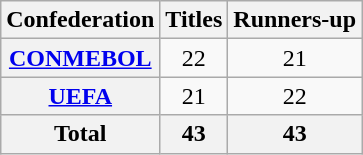<table class="wikitable plainrowheaders sortable" style="text-align:center">
<tr>
<th scope=col>Confederation</th>
<th scope=col data-sort-type="number">Titles</th>
<th scope=col data-sort-type="number">Runners-up</th>
</tr>
<tr>
<th scope=row align=left><a href='#'>CONMEBOL</a></th>
<td>22</td>
<td>21</td>
</tr>
<tr>
<th scope=row align=left><a href='#'>UEFA</a></th>
<td>21</td>
<td>22</td>
</tr>
<tr>
<th scope=row align=left>Total</th>
<th>43</th>
<th>43</th>
</tr>
</table>
